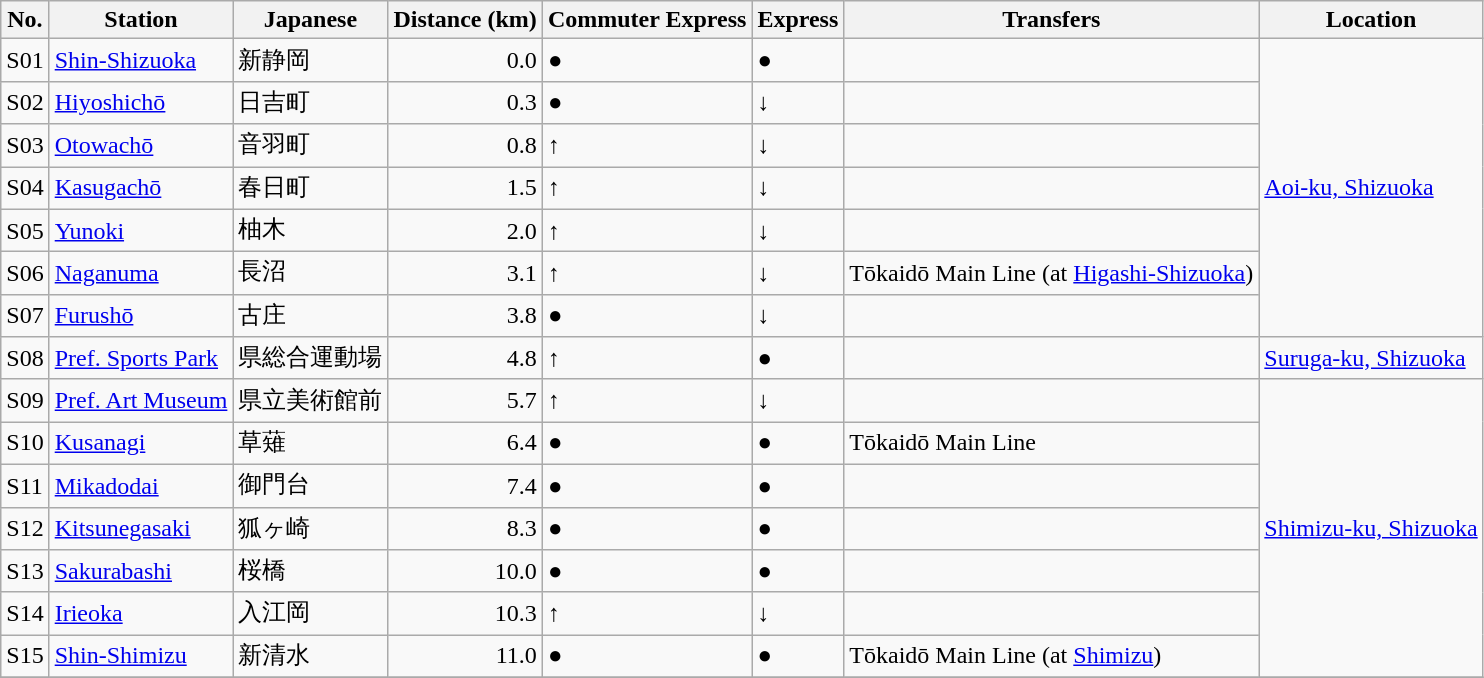<table class="wikitable">
<tr>
<th>No.</th>
<th>Station</th>
<th>Japanese</th>
<th>Distance (km)</th>
<th>Commuter Express</th>
<th>Express</th>
<th>Transfers</th>
<th>Location</th>
</tr>
<tr>
<td>S01</td>
<td><a href='#'>Shin-Shizuoka</a></td>
<td>新静岡</td>
<td align=right>0.0</td>
<td>●</td>
<td>●</td>
<td></td>
<td rowspan=7><a href='#'>Aoi-ku, Shizuoka</a></td>
</tr>
<tr>
<td>S02</td>
<td><a href='#'>Hiyoshichō</a></td>
<td>日吉町</td>
<td align=right>0.3</td>
<td>●</td>
<td>↓</td>
<td></td>
</tr>
<tr>
<td>S03</td>
<td><a href='#'>Otowachō</a></td>
<td>音羽町</td>
<td align=right>0.8</td>
<td>↑</td>
<td>↓</td>
<td></td>
</tr>
<tr>
<td>S04</td>
<td><a href='#'>Kasugachō</a></td>
<td>春日町</td>
<td align=right>1.5</td>
<td>↑</td>
<td>↓</td>
<td></td>
</tr>
<tr>
<td>S05</td>
<td><a href='#'>Yunoki</a></td>
<td>柚木</td>
<td align=right>2.0</td>
<td>↑</td>
<td>↓</td>
<td></td>
</tr>
<tr>
<td>S06</td>
<td><a href='#'>Naganuma</a></td>
<td>長沼</td>
<td align=right>3.1</td>
<td>↑</td>
<td>↓</td>
<td> Tōkaidō Main Line (at <a href='#'>Higashi-Shizuoka</a>)</td>
</tr>
<tr>
<td>S07</td>
<td><a href='#'>Furushō</a></td>
<td>古庄</td>
<td align=right>3.8</td>
<td>●</td>
<td>↓</td>
<td></td>
</tr>
<tr>
<td>S08</td>
<td><a href='#'>Pref. Sports Park</a></td>
<td>県総合運動場</td>
<td align=right>4.8</td>
<td>↑</td>
<td>●</td>
<td></td>
<td><a href='#'>Suruga-ku, Shizuoka</a></td>
</tr>
<tr>
<td>S09</td>
<td><a href='#'>Pref. Art Museum</a></td>
<td>県立美術館前</td>
<td align=right>5.7</td>
<td>↑</td>
<td>↓</td>
<td></td>
<td rowspan=7><a href='#'>Shimizu-ku, Shizuoka</a></td>
</tr>
<tr>
<td>S10</td>
<td><a href='#'>Kusanagi</a></td>
<td>草薙</td>
<td align=right>6.4</td>
<td>●</td>
<td>●</td>
<td> Tōkaidō Main Line</td>
</tr>
<tr>
<td>S11</td>
<td><a href='#'>Mikadodai</a></td>
<td>御門台</td>
<td align=right>7.4</td>
<td>●</td>
<td>●</td>
<td></td>
</tr>
<tr>
<td>S12</td>
<td><a href='#'>Kitsunegasaki</a></td>
<td>狐ヶ崎</td>
<td align=right>8.3</td>
<td>●</td>
<td>●</td>
<td></td>
</tr>
<tr>
<td>S13</td>
<td><a href='#'>Sakurabashi</a></td>
<td>桜橋</td>
<td align=right>10.0</td>
<td>●</td>
<td>●</td>
<td></td>
</tr>
<tr>
<td>S14</td>
<td><a href='#'>Irieoka</a></td>
<td>入江岡</td>
<td align=right>10.3</td>
<td>↑</td>
<td>↓</td>
<td></td>
</tr>
<tr>
<td>S15</td>
<td><a href='#'>Shin-Shimizu</a></td>
<td>新清水</td>
<td align=right>11.0</td>
<td>●</td>
<td>●</td>
<td> Tōkaidō Main Line (at <a href='#'>Shimizu</a>)</td>
</tr>
<tr>
</tr>
</table>
